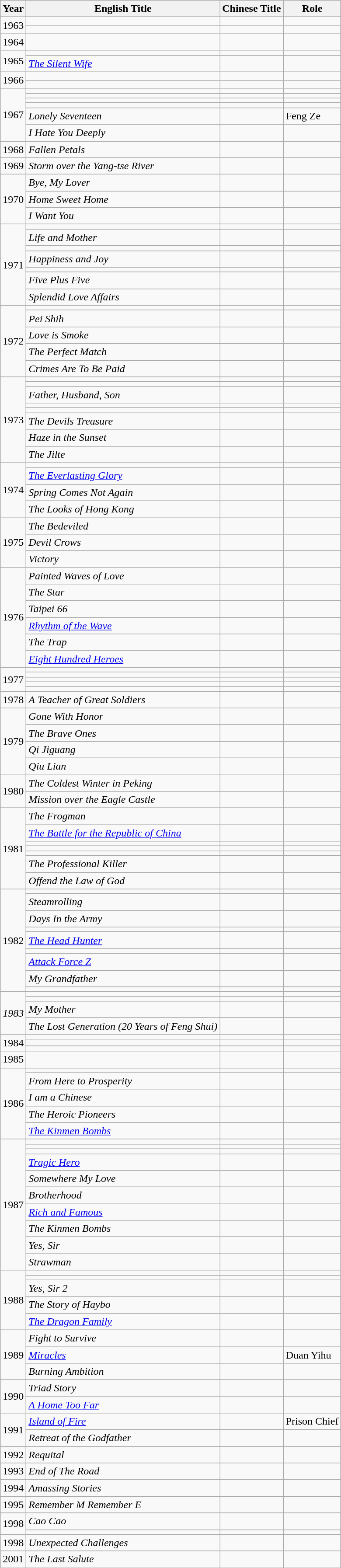<table class="wikitable">
<tr>
<th>Year</th>
<th>English Title</th>
<th>Chinese Title</th>
<th>Role</th>
</tr>
<tr>
<td rowspan="2">1963</td>
<td></td>
<td></td>
<td></td>
</tr>
<tr>
<td></td>
<td></td>
<td></td>
</tr>
<tr>
<td>1964</td>
<td></td>
<td></td>
<td></td>
</tr>
<tr>
<td rowspan="2">1965</td>
<td></td>
<td></td>
<td></td>
</tr>
<tr>
<td><em><a href='#'>The Silent Wife</a></em></td>
<td></td>
<td></td>
</tr>
<tr>
<td rowspan="2">1966</td>
<td></td>
<td></td>
<td></td>
</tr>
<tr>
<td></td>
<td></td>
<td></td>
</tr>
<tr>
<td rowspan="6">1967</td>
<td></td>
<td></td>
<td></td>
</tr>
<tr>
<td></td>
<td></td>
<td></td>
</tr>
<tr>
<td></td>
<td></td>
<td></td>
</tr>
<tr>
<td></td>
<td></td>
<td></td>
</tr>
<tr>
<td><em>Lonely Seventeen</em></td>
<td></td>
<td>Feng Ze</td>
</tr>
<tr>
<td><em>I Hate You Deeply</em></td>
<td></td>
<td></td>
</tr>
<tr>
<td>1968</td>
<td><em>Fallen Petals</em></td>
<td></td>
<td></td>
</tr>
<tr>
<td>1969</td>
<td><em>Storm over the Yang-tse River</em></td>
<td></td>
<td></td>
</tr>
<tr>
<td rowspan="3">1970</td>
<td><em>Bye, My Lover</em></td>
<td></td>
<td></td>
</tr>
<tr>
<td><em>Home Sweet Home</em></td>
<td></td>
<td></td>
</tr>
<tr>
<td><em>I Want You</em></td>
<td></td>
<td></td>
</tr>
<tr>
<td rowspan="7">1971</td>
<td></td>
<td></td>
<td></td>
</tr>
<tr>
<td><em>Life and Mother</em></td>
<td></td>
<td></td>
</tr>
<tr>
<td></td>
<td></td>
<td></td>
</tr>
<tr>
<td><em>Happiness and Joy</em></td>
<td></td>
<td></td>
</tr>
<tr>
<td></td>
<td></td>
<td></td>
</tr>
<tr>
<td><em>Five Plus Five</em></td>
<td></td>
<td></td>
</tr>
<tr>
<td><em>Splendid Love Affairs</em></td>
<td></td>
<td></td>
</tr>
<tr>
<td rowspan="5">1972</td>
<td></td>
<td></td>
<td></td>
</tr>
<tr>
<td><em>Pei Shih</em></td>
<td></td>
<td></td>
</tr>
<tr>
<td><em>Love is Smoke</em></td>
<td></td>
<td></td>
</tr>
<tr>
<td><em>The Perfect Match</em></td>
<td></td>
<td></td>
</tr>
<tr>
<td><em>Crimes Are To Be Paid</em></td>
<td></td>
<td></td>
</tr>
<tr>
<td rowspan="8">1973</td>
<td></td>
<td></td>
<td></td>
</tr>
<tr>
<td></td>
<td></td>
<td></td>
</tr>
<tr>
<td><em>Father, Husband, Son</em></td>
<td></td>
<td></td>
</tr>
<tr>
<td></td>
<td></td>
<td></td>
</tr>
<tr>
<td></td>
<td></td>
<td></td>
</tr>
<tr>
<td><em>The Devils Treasure</em></td>
<td></td>
<td></td>
</tr>
<tr>
<td><em>Haze in the Sunset</em></td>
<td></td>
<td></td>
</tr>
<tr>
<td><em>The Jilte</em></td>
<td></td>
<td></td>
</tr>
<tr>
<td rowspan="4">1974</td>
<td></td>
<td></td>
<td></td>
</tr>
<tr>
<td><em><a href='#'>The Everlasting Glory</a></em></td>
<td></td>
<td></td>
</tr>
<tr>
<td><em>Spring Comes Not Again</em></td>
<td></td>
<td></td>
</tr>
<tr>
<td><em>The Looks of Hong Kong</em></td>
<td></td>
<td></td>
</tr>
<tr>
<td rowspan="3">1975</td>
<td><em>The Bedeviled</em></td>
<td></td>
<td></td>
</tr>
<tr>
<td><em>Devil Crows</em></td>
<td></td>
<td></td>
</tr>
<tr>
<td><em>Victory</em></td>
<td></td>
<td></td>
</tr>
<tr>
<td rowspan="6">1976</td>
<td><em>Painted Waves of Love</em></td>
<td></td>
<td></td>
</tr>
<tr>
<td><em>The Star</em></td>
<td></td>
<td></td>
</tr>
<tr>
<td><em>Taipei 66</em></td>
<td></td>
<td></td>
</tr>
<tr>
<td><em><a href='#'>Rhythm of the Wave</a></em></td>
<td></td>
<td></td>
</tr>
<tr>
<td><em>The Trap</em></td>
<td></td>
<td></td>
</tr>
<tr>
<td><em><a href='#'>Eight Hundred Heroes</a></em></td>
<td></td>
<td></td>
</tr>
<tr>
<td rowspan="5">1977</td>
<td></td>
<td></td>
<td></td>
</tr>
<tr>
<td></td>
<td></td>
<td></td>
</tr>
<tr>
<td></td>
<td></td>
<td></td>
</tr>
<tr>
<td></td>
<td></td>
<td></td>
</tr>
<tr>
<td></td>
<td></td>
<td></td>
</tr>
<tr>
<td>1978</td>
<td><em>A Teacher of Great Soldiers</em></td>
<td></td>
<td></td>
</tr>
<tr>
<td rowspan="4">1979</td>
<td><em>Gone With Honor</em></td>
<td></td>
<td></td>
</tr>
<tr>
<td><em>The Brave Ones</em></td>
<td></td>
<td></td>
</tr>
<tr>
<td><em>Qi Jiguang</em></td>
<td></td>
<td></td>
</tr>
<tr>
<td><em>Qiu Lian</em></td>
<td></td>
<td></td>
</tr>
<tr>
<td rowspan="2">1980</td>
<td><em>The Coldest Winter in Peking</em></td>
<td></td>
<td></td>
</tr>
<tr>
<td><em>Mission over the Eagle Castle</em></td>
<td></td>
<td></td>
</tr>
<tr>
<td rowspan="7">1981</td>
<td><em>The Frogman</em></td>
<td></td>
<td></td>
</tr>
<tr>
<td><em><a href='#'>The Battle for the Republic of China</a></em></td>
<td></td>
<td></td>
</tr>
<tr>
<td></td>
<td></td>
<td></td>
</tr>
<tr>
<td></td>
<td></td>
<td></td>
</tr>
<tr>
<td></td>
<td></td>
<td></td>
</tr>
<tr>
<td><em>The Professional Killer</em></td>
<td></td>
<td></td>
</tr>
<tr>
<td><em>Offend the Law of God</em></td>
<td></td>
<td></td>
</tr>
<tr>
<td rowspan="9">1982</td>
<td></td>
<td></td>
<td></td>
</tr>
<tr>
<td><em>Steamrolling</em></td>
<td></td>
<td></td>
</tr>
<tr>
<td><em>Days In the Army</em></td>
<td></td>
<td></td>
</tr>
<tr>
<td></td>
<td></td>
<td></td>
</tr>
<tr>
<td><em><a href='#'>The Head Hunter</a></em></td>
<td></td>
<td></td>
</tr>
<tr>
<td></td>
<td></td>
<td></td>
</tr>
<tr>
<td><em><a href='#'>Attack Force Z</a></em></td>
<td></td>
<td></td>
</tr>
<tr>
<td><em>My Grandfather</em></td>
<td></td>
<td></td>
</tr>
<tr>
<td></td>
<td></td>
<td></td>
</tr>
<tr>
<td rowspan="4"><em>1983</em></td>
<td></td>
<td></td>
<td></td>
</tr>
<tr>
<td></td>
<td></td>
<td></td>
</tr>
<tr>
<td><em>My Mother</em></td>
<td></td>
<td></td>
</tr>
<tr>
<td><em>The Lost Generation (20 Years of Feng Shui)</em></td>
<td></td>
<td></td>
</tr>
<tr>
<td rowspan="3">1984</td>
<td></td>
<td></td>
<td></td>
</tr>
<tr>
<td></td>
<td></td>
<td></td>
</tr>
<tr>
<td></td>
<td></td>
<td></td>
</tr>
<tr>
<td>1985</td>
<td></td>
<td></td>
<td></td>
</tr>
<tr>
<td rowspan="5">1986</td>
<td></td>
<td></td>
<td></td>
</tr>
<tr>
<td><em>From Here to Prosperity</em></td>
<td></td>
<td></td>
</tr>
<tr>
<td><em>I am a Chinese</em></td>
<td></td>
<td></td>
</tr>
<tr>
<td><em>The Heroic Pioneers</em></td>
<td></td>
<td></td>
</tr>
<tr>
<td><em><a href='#'>The Kinmen Bombs</a></em></td>
<td></td>
<td></td>
</tr>
<tr>
<td rowspan="10">1987</td>
<td></td>
<td></td>
<td></td>
</tr>
<tr>
<td></td>
<td></td>
<td></td>
</tr>
<tr>
<td></td>
<td></td>
<td></td>
</tr>
<tr>
<td><em><a href='#'>Tragic Hero</a></em></td>
<td></td>
<td></td>
</tr>
<tr>
<td><em>Somewhere My Love</em></td>
<td></td>
<td></td>
</tr>
<tr>
<td><em>Brotherhood</em></td>
<td></td>
<td></td>
</tr>
<tr>
<td><em><a href='#'>Rich and Famous</a></em></td>
<td></td>
<td></td>
</tr>
<tr>
<td><em>The Kinmen Bombs</em></td>
<td></td>
<td></td>
</tr>
<tr>
<td><em>Yes, Sir</em></td>
<td></td>
<td></td>
</tr>
<tr>
<td><em>Strawman</em></td>
<td></td>
<td></td>
</tr>
<tr>
<td rowspan="5">1988</td>
<td></td>
<td></td>
<td></td>
</tr>
<tr>
<td></td>
<td></td>
<td></td>
</tr>
<tr>
<td><em>Yes, Sir 2</em></td>
<td></td>
<td></td>
</tr>
<tr>
<td><em>The Story of Haybo</em></td>
<td></td>
<td></td>
</tr>
<tr>
<td><em><a href='#'>The Dragon Family</a></em></td>
<td></td>
<td></td>
</tr>
<tr>
<td rowspan="3">1989</td>
<td><em>Fight to Survive</em></td>
<td></td>
<td></td>
</tr>
<tr>
<td><em><a href='#'>Miracles</a></em></td>
<td></td>
<td>Duan Yihu</td>
</tr>
<tr>
<td><em>Burning Ambition</em></td>
<td></td>
<td></td>
</tr>
<tr>
<td rowspan="2">1990</td>
<td><em>Triad Story</em></td>
<td></td>
<td></td>
</tr>
<tr>
<td><em><a href='#'>A Home Too Far</a></em></td>
<td></td>
<td></td>
</tr>
<tr>
<td rowspan="2">1991</td>
<td><em><a href='#'>Island of Fire</a></em></td>
<td></td>
<td>Prison Chief</td>
</tr>
<tr>
<td><em>Retreat of the Godfather</em></td>
<td></td>
<td></td>
</tr>
<tr>
<td>1992</td>
<td><em>Requital</em></td>
<td></td>
<td></td>
</tr>
<tr>
<td>1993</td>
<td><em>End of The Road</em></td>
<td></td>
<td></td>
</tr>
<tr>
<td>1994</td>
<td><em>Amassing Stories</em></td>
<td></td>
<td></td>
</tr>
<tr>
<td>1995</td>
<td><em>Remember M Remember E</em></td>
<td></td>
<td></td>
</tr>
<tr>
<td rowspan="2">1998</td>
<td><em>Cao Cao</em></td>
<td></td>
<td></td>
</tr>
<tr>
<td></td>
<td></td>
<td></td>
</tr>
<tr>
<td>1998</td>
<td><em>Unexpected Challenges</em></td>
<td></td>
<td></td>
</tr>
<tr>
<td>2001</td>
<td><em>The Last Salute</em></td>
<td></td>
<td></td>
</tr>
</table>
